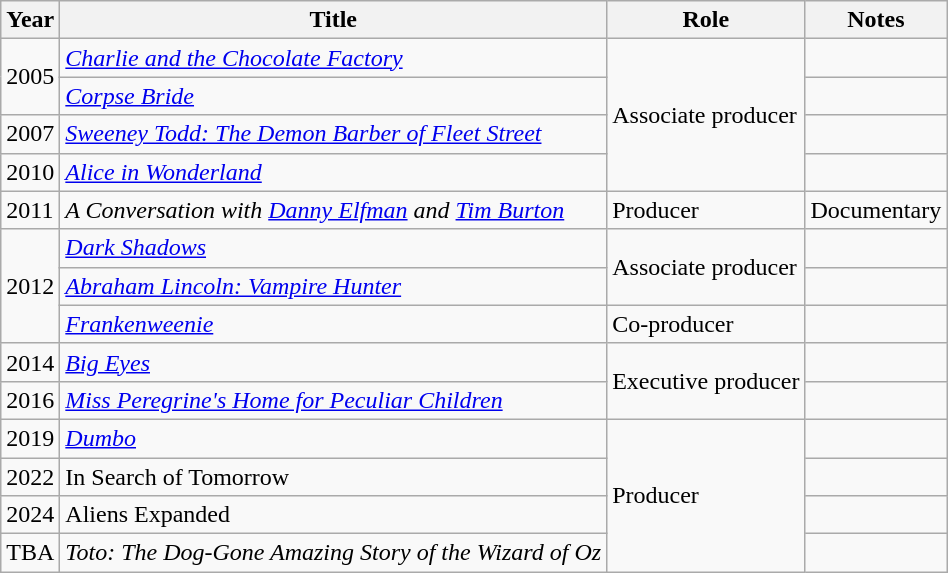<table class="wikitable">
<tr>
<th>Year</th>
<th>Title<br></th>
<th>Role</th>
<th>Notes</th>
</tr>
<tr>
<td rowspan="2">2005</td>
<td><em><a href='#'>Charlie and the Chocolate Factory</a></em></td>
<td rowspan="4">Associate producer</td>
<td></td>
</tr>
<tr>
<td><em><a href='#'>Corpse Bride</a></em></td>
<td></td>
</tr>
<tr>
<td>2007</td>
<td><em><a href='#'>Sweeney Todd: The Demon Barber of Fleet Street</a></em></td>
<td></td>
</tr>
<tr>
<td>2010</td>
<td><em><a href='#'>Alice in Wonderland</a></em></td>
<td></td>
</tr>
<tr>
<td>2011</td>
<td><em>A Conversation with <a href='#'>Danny Elfman</a> and <a href='#'>Tim Burton</a></em></td>
<td>Producer</td>
<td>Documentary</td>
</tr>
<tr>
<td rowspan="3">2012</td>
<td><em><a href='#'>Dark Shadows</a></em></td>
<td rowspan="2">Associate producer</td>
<td></td>
</tr>
<tr>
<td><em><a href='#'>Abraham Lincoln: Vampire Hunter</a></em></td>
<td></td>
</tr>
<tr>
<td><em><a href='#'>Frankenweenie</a></em></td>
<td>Co-producer</td>
<td></td>
</tr>
<tr>
<td>2014</td>
<td><em><a href='#'>Big Eyes</a></em></td>
<td rowspan="2">Executive producer</td>
<td></td>
</tr>
<tr>
<td>2016</td>
<td><em><a href='#'>Miss Peregrine's Home for Peculiar Children</a></em></td>
<td></td>
</tr>
<tr>
<td>2019</td>
<td><em><a href='#'>Dumbo</a></em></td>
<td rowspan="4">Producer</td>
<td></td>
</tr>
<tr>
<td>2022</td>
<td>In Search of Tomorrow</td>
<td></td>
</tr>
<tr>
<td>2024</td>
<td>Aliens Expanded</td>
<td></td>
</tr>
<tr>
<td>TBA</td>
<td><em>Toto: The Dog-Gone Amazing Story of the Wizard of Oz</em></td>
<td></td>
</tr>
</table>
